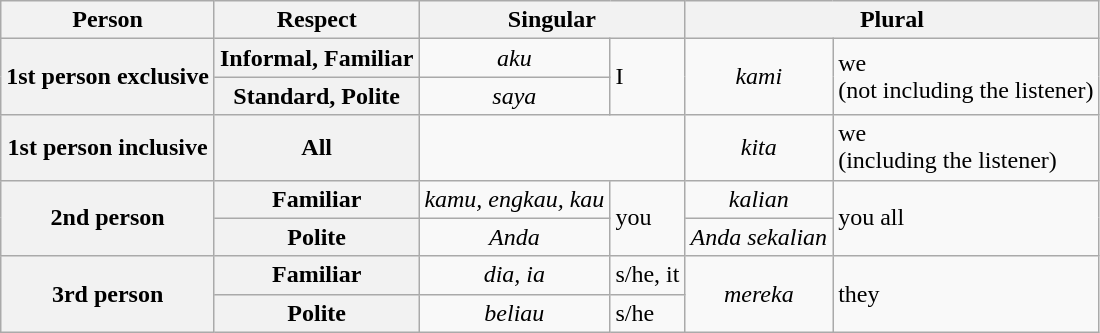<table class="wikitable">
<tr>
<th>Person</th>
<th>Respect</th>
<th colspan="2">Singular</th>
<th colspan="2">Plural</th>
</tr>
<tr>
<th rowspan=2>1st person exclusive</th>
<th>Informal, Familiar</th>
<td align=center><em>aku</em></td>
<td rowspan=2>I</td>
<td rowspan="2" style="text-align:center;"><em>kami</em></td>
<td rowspan=2>we<br>(not including the listener)</td>
</tr>
<tr>
<th>Standard, Polite</th>
<td style="text-align:center;"><em>saya</em></td>
</tr>
<tr>
<th>1st person inclusive</th>
<th>All</th>
<td colspan=2></td>
<td style="text-align:center;"><em>kita</em></td>
<td>we<br>(including the listener)</td>
</tr>
<tr>
<th rowspan=2>2nd person</th>
<th>Familiar</th>
<td style="text-align:center;"><em>kamu, engkau, kau</em></td>
<td rowspan="2">you</td>
<td style="text-align:center;"><em>kalian</em></td>
<td rowspan="2">you all</td>
</tr>
<tr>
<th>Polite</th>
<td style="text-align:center;"><em>Anda</em></td>
<td style="text-align:center;"><em>Anda sekalian</em></td>
</tr>
<tr>
<th rowspan="2">3rd person</th>
<th>Familiar</th>
<td align=center><em>dia, ia</em></td>
<td>s/he, it</td>
<td rowspan="2" style="text-align:center;"><em>mereka</em></td>
<td rowspan="2">they</td>
</tr>
<tr>
<th>Polite</th>
<td align=center><em>beliau</em></td>
<td>s/he</td>
</tr>
</table>
